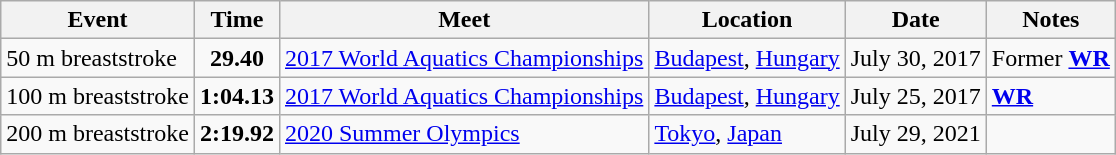<table class="wikitable">
<tr>
<th>Event</th>
<th>Time</th>
<th>Meet</th>
<th>Location</th>
<th>Date</th>
<th>Notes</th>
</tr>
<tr>
<td>50 m breaststroke</td>
<td style="text-align:center;"><strong>29.40</strong></td>
<td><a href='#'>2017 World Aquatics Championships</a></td>
<td><a href='#'>Budapest</a>, <a href='#'>Hungary</a></td>
<td>July 30, 2017</td>
<td>Former <strong><a href='#'>WR</a></strong></td>
</tr>
<tr>
<td>100 m breaststroke</td>
<td style="text-align:center;"><strong>1:04.13</strong></td>
<td><a href='#'>2017 World Aquatics Championships</a></td>
<td><a href='#'>Budapest</a>, <a href='#'>Hungary</a></td>
<td>July 25, 2017</td>
<td><strong><a href='#'>WR</a></strong></td>
</tr>
<tr>
<td>200 m breaststroke</td>
<td style="text-align:center;"><strong>2:19.92</strong></td>
<td><a href='#'>2020 Summer Olympics</a></td>
<td><a href='#'>Tokyo</a>, <a href='#'>Japan</a></td>
<td>July 29, 2021</td>
<td></td>
</tr>
</table>
